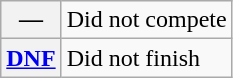<table class="wikitable">
<tr>
<th scope="row">—</th>
<td>Did not compete</td>
</tr>
<tr>
<th scope="row"><a href='#'>DNF</a></th>
<td>Did not finish</td>
</tr>
</table>
